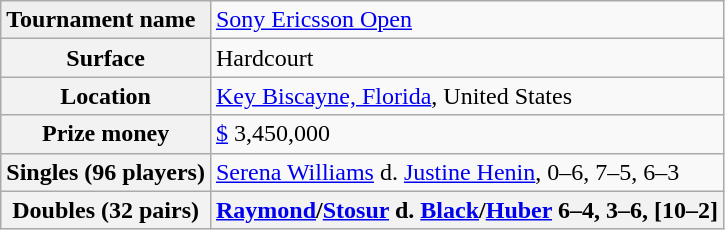<table class="wikitable">
<tr>
<td bgcolor="#EFEFEF"><strong>Tournament name</strong></td>
<td><a href='#'>Sony Ericsson Open</a></td>
</tr>
<tr>
<th>Surface</th>
<td>Hardcourt</td>
</tr>
<tr>
<th>Location</th>
<td><a href='#'>Key Biscayne, Florida</a>, United States</td>
</tr>
<tr>
<th>Prize money</th>
<td><a href='#'>$</a> 3,450,000</td>
</tr>
<tr>
<th>Singles (96 players)</th>
<td><a href='#'>Serena Williams</a> d. <a href='#'>Justine Henin</a>, 0–6, 7–5, 6–3</td>
</tr>
<tr>
<th>Doubles (32 pairs)</th>
<th><a href='#'>Raymond</a>/<a href='#'>Stosur</a> d. <a href='#'>Black</a>/<a href='#'>Huber</a> 6–4, 3–6, [10–2]</th>
</tr>
</table>
